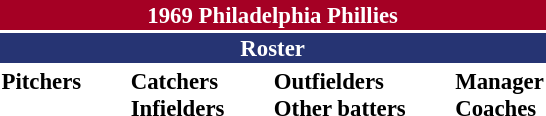<table class="toccolours" style="font-size: 95%;">
<tr>
<th colspan="10" style="background-color: #A50024; color: white; text-align: center;">1969 Philadelphia Phillies</th>
</tr>
<tr>
<td colspan="10" style="background-color: #263473; color: white; text-align: center;"><strong>Roster</strong></td>
</tr>
<tr>
<td valign="top"><strong>Pitchers</strong><br>













</td>
<td width="25px"></td>
<td valign="top"><strong>Catchers</strong><br>


<strong>Infielders</strong>






</td>
<td width="25px"></td>
<td valign="top"><strong>Outfielders</strong><br>







<strong>Other batters</strong>
</td>
<td width="25px"></td>
<td valign="top"><strong>Manager</strong><br>

<strong>Coaches</strong>



</td>
</tr>
<tr>
</tr>
</table>
